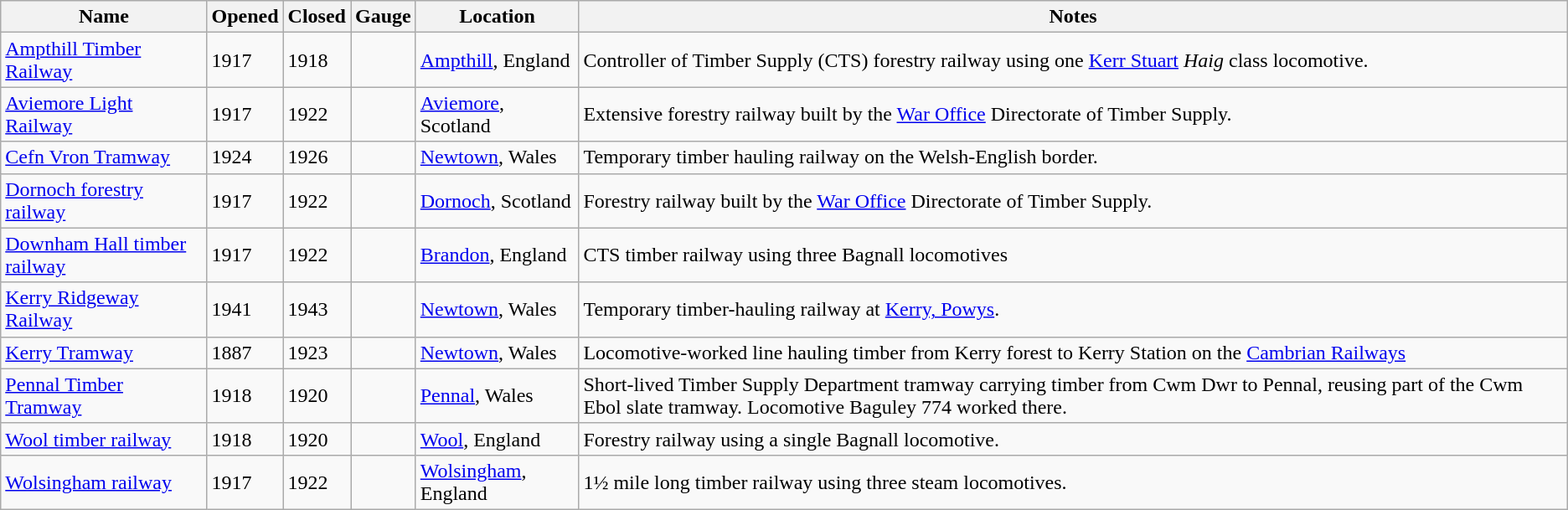<table class="wikitable">
<tr>
<th>Name</th>
<th>Opened</th>
<th>Closed</th>
<th>Gauge</th>
<th>Location</th>
<th>Notes</th>
</tr>
<tr>
<td><a href='#'>Ampthill Timber Railway</a></td>
<td>1917</td>
<td>1918</td>
<td></td>
<td><a href='#'>Ampthill</a>, England</td>
<td>Controller of Timber Supply (CTS) forestry railway using one <a href='#'>Kerr Stuart</a> <em>Haig</em> class locomotive.</td>
</tr>
<tr>
<td><a href='#'>Aviemore Light Railway</a></td>
<td>1917</td>
<td>1922</td>
<td></td>
<td><a href='#'>Aviemore</a>, Scotland</td>
<td>Extensive forestry railway built by the <a href='#'>War Office</a> Directorate of Timber Supply.</td>
</tr>
<tr>
<td><a href='#'>Cefn Vron Tramway</a></td>
<td>1924</td>
<td>1926</td>
<td></td>
<td><a href='#'>Newtown</a>, Wales</td>
<td>Temporary timber hauling railway on the Welsh-English border.</td>
</tr>
<tr>
<td><a href='#'>Dornoch forestry railway</a></td>
<td>1917</td>
<td>1922</td>
<td></td>
<td><a href='#'>Dornoch</a>, Scotland</td>
<td>Forestry railway built by the <a href='#'>War Office</a> Directorate of Timber Supply.</td>
</tr>
<tr>
<td><a href='#'>Downham Hall timber railway</a></td>
<td>1917</td>
<td>1922</td>
<td></td>
<td><a href='#'>Brandon</a>, England</td>
<td>CTS timber railway using three Bagnall locomotives</td>
</tr>
<tr>
<td><a href='#'>Kerry Ridgeway Railway</a></td>
<td>1941</td>
<td>1943</td>
<td></td>
<td><a href='#'>Newtown</a>, Wales</td>
<td>Temporary timber-hauling railway at <a href='#'>Kerry, Powys</a>.</td>
</tr>
<tr>
<td><a href='#'>Kerry Tramway</a></td>
<td>1887</td>
<td>1923</td>
<td></td>
<td><a href='#'>Newtown</a>, Wales</td>
<td>Locomotive-worked line hauling timber from Kerry forest to Kerry Station on the <a href='#'>Cambrian Railways</a></td>
</tr>
<tr>
<td><a href='#'>Pennal Timber Tramway</a></td>
<td>1918</td>
<td>1920</td>
<td></td>
<td><a href='#'>Pennal</a>, Wales</td>
<td>Short-lived Timber Supply Department tramway carrying timber from Cwm Dwr to Pennal, reusing part of the Cwm Ebol slate tramway. Locomotive Baguley 774 worked there.</td>
</tr>
<tr>
<td><a href='#'>Wool timber railway</a></td>
<td>1918</td>
<td>1920</td>
<td></td>
<td><a href='#'>Wool</a>, England</td>
<td>Forestry railway using a single Bagnall locomotive.</td>
</tr>
<tr>
<td><a href='#'>Wolsingham railway</a></td>
<td>1917</td>
<td>1922</td>
<td></td>
<td><a href='#'>Wolsingham</a>, England</td>
<td>1½ mile long timber railway using three steam locomotives.</td>
</tr>
</table>
